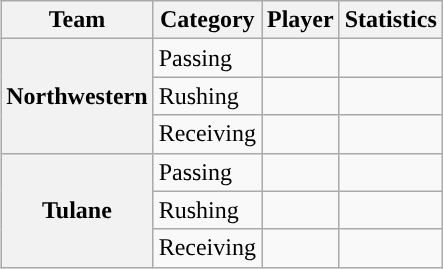<table class="wikitable" style="float:right">
<tr>
<th>Team</th>
<th>Category</th>
<th>Player</th>
<th>Statistics</th>
</tr>
<tr>
<th rowspan=3>Northwestern</th>
<td>Passing</td>
<td></td>
<td></td>
</tr>
<tr>
<td>Rushing</td>
<td></td>
<td></td>
</tr>
<tr>
<td>Receiving</td>
<td></td>
<td></td>
</tr>
<tr>
<th rowspan=3>Tulane</th>
<td>Passing</td>
<td></td>
<td></td>
</tr>
<tr>
<td>Rushing</td>
<td></td>
<td></td>
</tr>
<tr>
<td>Receiving</td>
<td></td>
<td></td>
</tr>
</table>
